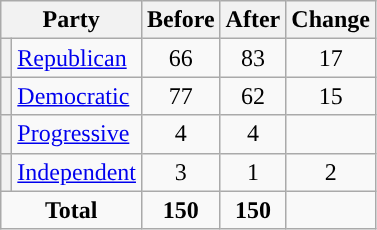<table class="wikitable" style="text-align:center;">
<tr>
<th colspan="2">Party</th>
<th>Before</th>
<th>After</th>
<th>Change</th>
</tr>
<tr>
<th style="background-color:"></th>
<td style="text-align:left;"><a href='#'>Republican</a></td>
<td>66</td>
<td>83</td>
<td> 17</td>
</tr>
<tr>
<th style="background-color:"></th>
<td style="text-align:left;"><a href='#'>Democratic</a></td>
<td>77</td>
<td>62</td>
<td> 15</td>
</tr>
<tr>
<th style="background-color:"></th>
<td style="text-align:left;"><a href='#'>Progressive</a></td>
<td>4</td>
<td>4</td>
<td></td>
</tr>
<tr>
<th style="background-color:"></th>
<td style="text-align:left;"><a href='#'>Independent</a></td>
<td>3</td>
<td>1</td>
<td> 2</td>
</tr>
<tr>
<td colspan="2"><strong>Total</strong></td>
<td><strong>150</strong></td>
<td><strong>150</strong></td>
<td></td>
</tr>
</table>
